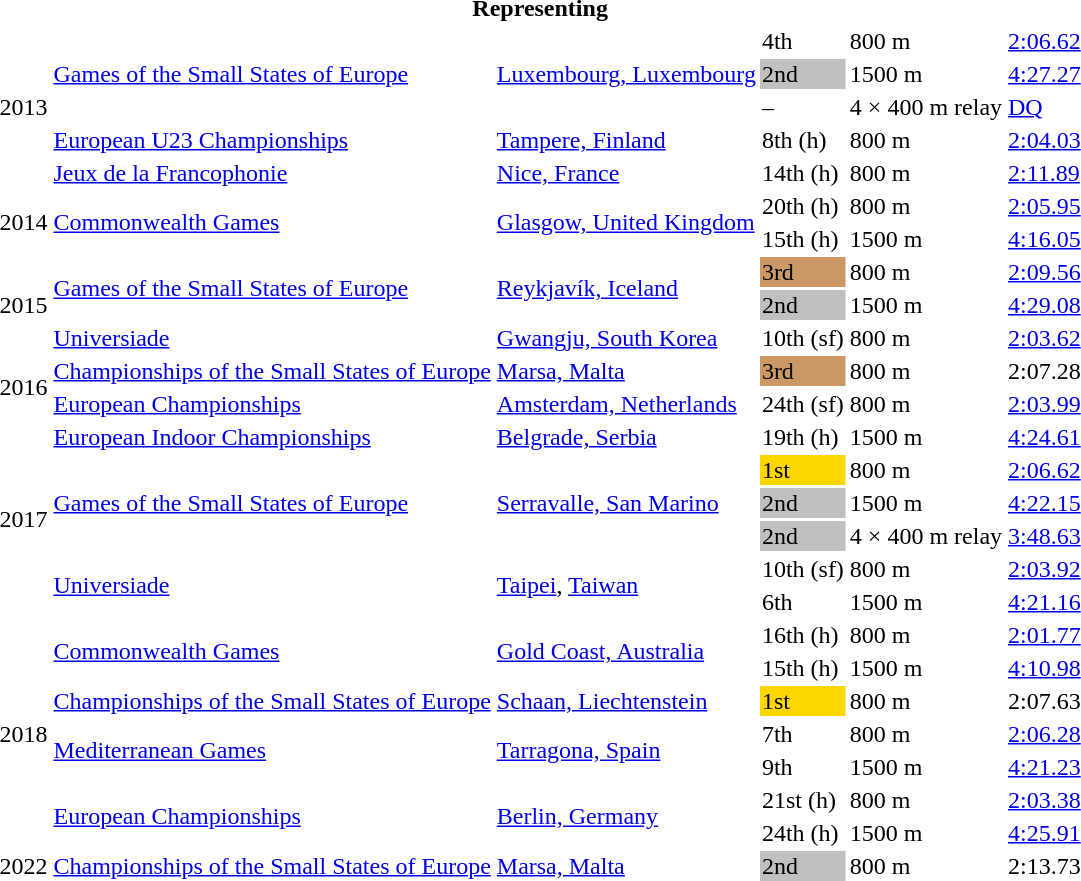<table>
<tr>
<th colspan="6">Representing </th>
</tr>
<tr>
<td rowspan=5>2013</td>
<td rowspan=3><a href='#'>Games of the Small States of Europe</a></td>
<td rowspan=3><a href='#'>Luxembourg, Luxembourg</a></td>
<td>4th</td>
<td>800 m</td>
<td><a href='#'>2:06.62</a></td>
</tr>
<tr>
<td bgcolor=silver>2nd</td>
<td>1500 m</td>
<td><a href='#'>4:27.27</a></td>
</tr>
<tr>
<td>–</td>
<td>4 × 400 m relay</td>
<td><a href='#'>DQ</a></td>
</tr>
<tr>
<td><a href='#'>European U23 Championships</a></td>
<td><a href='#'>Tampere, Finland</a></td>
<td>8th (h)</td>
<td>800 m</td>
<td><a href='#'>2:04.03</a></td>
</tr>
<tr>
<td><a href='#'>Jeux de la Francophonie</a></td>
<td><a href='#'>Nice, France</a></td>
<td>14th (h)</td>
<td>800 m</td>
<td><a href='#'>2:11.89</a></td>
</tr>
<tr>
<td rowspan=2>2014</td>
<td rowspan=2><a href='#'>Commonwealth Games</a></td>
<td rowspan=2><a href='#'>Glasgow, United Kingdom</a></td>
<td>20th (h)</td>
<td>800 m</td>
<td><a href='#'>2:05.95</a></td>
</tr>
<tr>
<td>15th (h)</td>
<td>1500 m</td>
<td><a href='#'>4:16.05</a></td>
</tr>
<tr>
<td rowspan=3>2015</td>
<td rowspan=2><a href='#'>Games of the Small States of Europe</a></td>
<td rowspan=2><a href='#'>Reykjavík, Iceland</a></td>
<td bgcolor=cc9966>3rd</td>
<td>800 m</td>
<td><a href='#'>2:09.56</a></td>
</tr>
<tr>
<td bgcolor=silver>2nd</td>
<td>1500 m</td>
<td><a href='#'>4:29.08</a></td>
</tr>
<tr>
<td><a href='#'>Universiade</a></td>
<td><a href='#'>Gwangju, South Korea</a></td>
<td>10th (sf)</td>
<td>800 m</td>
<td><a href='#'>2:03.62</a></td>
</tr>
<tr>
<td rowspan=2>2016</td>
<td><a href='#'>Championships of the Small States of Europe</a></td>
<td><a href='#'>Marsa, Malta</a></td>
<td bgcolor=cc9966>3rd</td>
<td>800 m</td>
<td>2:07.28</td>
</tr>
<tr>
<td><a href='#'>European Championships</a></td>
<td><a href='#'>Amsterdam, Netherlands</a></td>
<td>24th (sf)</td>
<td>800 m</td>
<td><a href='#'>2:03.99</a></td>
</tr>
<tr>
<td rowspan=6>2017</td>
<td><a href='#'>European Indoor Championships</a></td>
<td><a href='#'>Belgrade, Serbia</a></td>
<td>19th (h)</td>
<td>1500 m</td>
<td><a href='#'>4:24.61</a></td>
</tr>
<tr>
<td rowspan=3><a href='#'>Games of the Small States of Europe</a></td>
<td rowspan=3><a href='#'>Serravalle, San Marino</a></td>
<td bgcolor=gold>1st</td>
<td>800 m</td>
<td><a href='#'>2:06.62</a></td>
</tr>
<tr>
<td bgcolor=silver>2nd</td>
<td>1500 m</td>
<td><a href='#'>4:22.15</a></td>
</tr>
<tr>
<td bgcolor=silver>2nd</td>
<td>4 × 400 m relay</td>
<td><a href='#'>3:48.63</a></td>
</tr>
<tr>
<td rowspan=2><a href='#'>Universiade</a></td>
<td rowspan=2><a href='#'>Taipei</a>, <a href='#'>Taiwan</a></td>
<td>10th (sf)</td>
<td>800 m</td>
<td><a href='#'>2:03.92</a></td>
</tr>
<tr>
<td>6th</td>
<td>1500 m</td>
<td><a href='#'>4:21.16</a></td>
</tr>
<tr>
<td rowspan=7>2018</td>
<td rowspan=2><a href='#'>Commonwealth Games</a></td>
<td rowspan=2><a href='#'>Gold Coast, Australia</a></td>
<td>16th (h)</td>
<td>800 m</td>
<td><a href='#'>2:01.77</a></td>
</tr>
<tr>
<td>15th (h)</td>
<td>1500 m</td>
<td><a href='#'>4:10.98</a></td>
</tr>
<tr>
<td><a href='#'>Championships of the Small States of Europe</a></td>
<td><a href='#'>Schaan, Liechtenstein</a></td>
<td bgcolor=gold>1st</td>
<td>800 m</td>
<td>2:07.63</td>
</tr>
<tr>
<td rowspan=2><a href='#'>Mediterranean Games</a></td>
<td rowspan=2><a href='#'>Tarragona, Spain</a></td>
<td>7th</td>
<td>800 m</td>
<td><a href='#'>2:06.28</a></td>
</tr>
<tr>
<td>9th</td>
<td>1500 m</td>
<td><a href='#'>4:21.23</a></td>
</tr>
<tr>
<td rowspan=2><a href='#'>European Championships</a></td>
<td rowspan=2><a href='#'>Berlin, Germany</a></td>
<td>21st (h)</td>
<td>800 m</td>
<td><a href='#'>2:03.38</a></td>
</tr>
<tr>
<td>24th (h)</td>
<td>1500 m</td>
<td><a href='#'>4:25.91</a></td>
</tr>
<tr>
<td>2022</td>
<td><a href='#'>Championships of the Small States of Europe</a></td>
<td><a href='#'>Marsa, Malta</a></td>
<td bgcolor=silver>2nd</td>
<td>800 m</td>
<td>2:13.73</td>
</tr>
</table>
